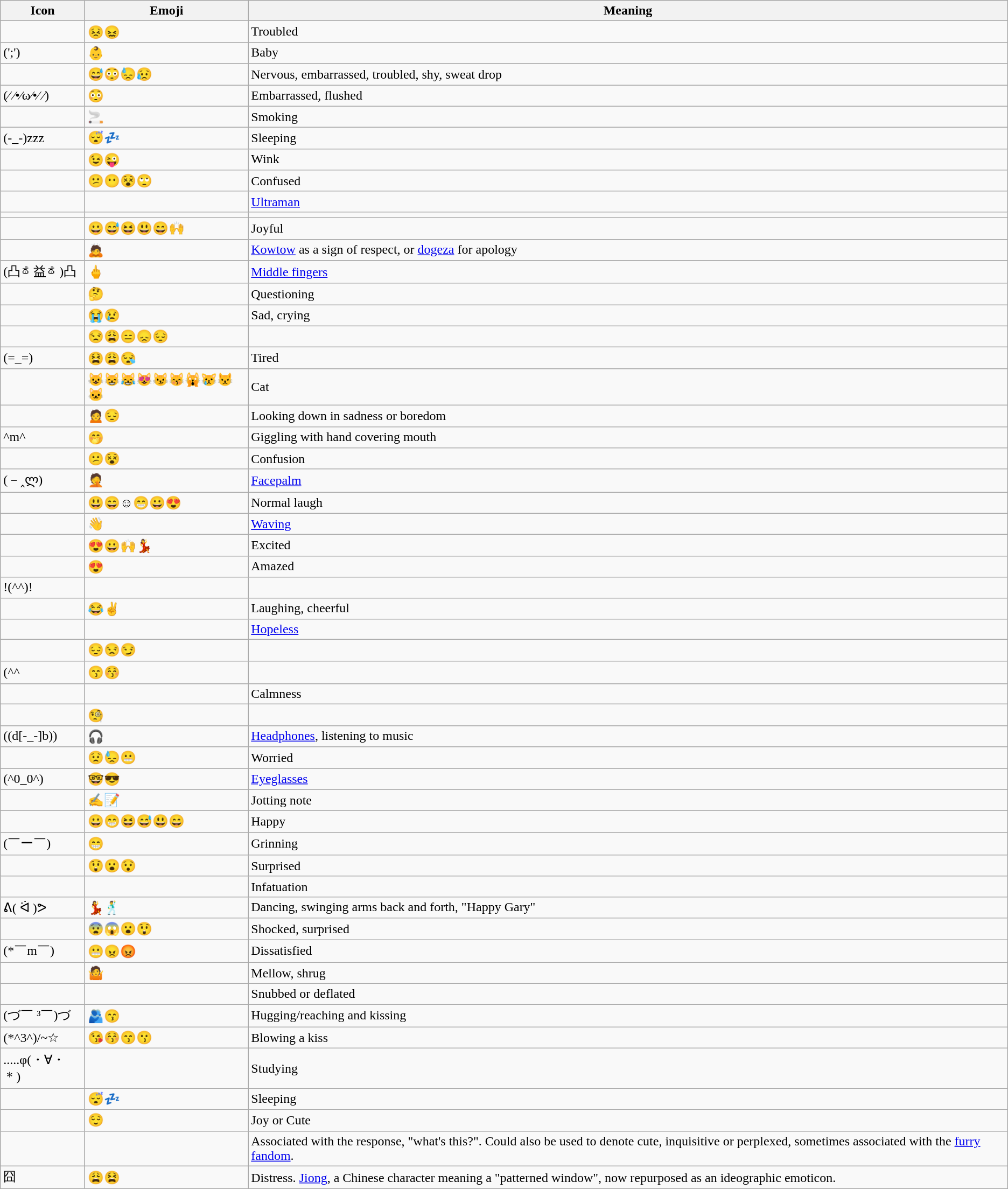<table class="wikitable">
<tr>
<th>Icon</th>
<th>Emoji</th>
<th>Meaning</th>
</tr>
<tr>
<td></td>
<td>😣😖</td>
<td>Troubled</td>
</tr>
<tr>
<td>(';')</td>
<td>👶</td>
<td>Baby</td>
</tr>
<tr>
<td>     </td>
<td>😅😳😓😥</td>
<td>Nervous, embarrassed, troubled, shy, sweat drop</td>
</tr>
<tr>
<td>(⁄ ⁄•⁄ω⁄•⁄ ⁄)</td>
<td>😳</td>
<td>Embarrassed, flushed</td>
</tr>
<tr>
<td></td>
<td>🚬</td>
<td>Smoking</td>
</tr>
<tr>
<td>(-_-)zzz</td>
<td>😴💤</td>
<td>Sleeping</td>
</tr>
<tr>
<td></td>
<td>😉😜</td>
<td>Wink</td>
</tr>
<tr>
<td></td>
<td>😕😶😵🙄</td>
<td>Confused</td>
</tr>
<tr>
<td></td>
<td></td>
<td><a href='#'>Ultraman</a></td>
</tr>
<tr>
<td></td>
<td></td>
<td></td>
</tr>
<tr>
<td></td>
<td>😀😅😆😃😄🙌</td>
<td>Joyful</td>
</tr>
<tr>
<td></td>
<td>🙇</td>
<td><a href='#'>Kowtow</a> as a sign of respect, or <a href='#'>dogeza</a> for apology</td>
</tr>
<tr>
<td>(凸ಠ益ಠ)凸</td>
<td>🖕</td>
<td><a href='#'>Middle fingers</a></td>
</tr>
<tr>
<td></td>
<td>🤔</td>
<td>Questioning</td>
</tr>
<tr>
<td></td>
<td>😭😢</td>
<td>Sad, crying</td>
</tr>
<tr>
<td></td>
<td>😒😩😑😞😔</td>
<td></td>
</tr>
<tr>
<td>(=_=)</td>
<td>😫😩😪</td>
<td>Tired</td>
</tr>
<tr>
<td></td>
<td>😺😸😹😻😼😽🙀😿😾🐱</td>
<td>Cat</td>
</tr>
<tr>
<td></td>
<td>🙍😔</td>
<td>Looking down in sadness or boredom</td>
</tr>
<tr>
<td>^m^</td>
<td>🤭</td>
<td>Giggling with hand covering mouth</td>
</tr>
<tr>
<td></td>
<td>😕😵</td>
<td>Confusion</td>
</tr>
<tr>
<td>(－‸ლ)</td>
<td>🤦</td>
<td><a href='#'>Facepalm</a></td>
</tr>
<tr>
<td> </td>
<td>😃😄☺️😁😀😍</td>
<td>Normal laugh</td>
</tr>
<tr>
<td></td>
<td>👋</td>
<td><a href='#'>Waving</a></td>
</tr>
<tr>
<td></td>
<td>😍😀🙌💃</td>
<td>Excited</td>
</tr>
<tr>
<td></td>
<td>😍</td>
<td>Amazed</td>
</tr>
<tr>
<td>!(^^)!</td>
<td></td>
<td></td>
</tr>
<tr>
<td></td>
<td>😂✌️</td>
<td>Laughing, cheerful</td>
</tr>
<tr>
<td></td>
<td></td>
<td><a href='#'>Hopeless</a></td>
</tr>
<tr>
<td></td>
<td>😔😒😏</td>
<td></td>
</tr>
<tr>
<td>(^^ゞ</td>
<td>😙😚</td>
<td></td>
</tr>
<tr>
<td></td>
<td></td>
<td>Calmness</td>
</tr>
<tr>
<td></td>
<td>🧐</td>
<td></td>
</tr>
<tr>
<td>((d[-_-]b))</td>
<td>🎧</td>
<td><a href='#'>Headphones</a>, listening to music</td>
</tr>
<tr>
<td></td>
<td>😟😓😬</td>
<td>Worried</td>
</tr>
<tr>
<td>(^0_0^)</td>
<td>🤓😎</td>
<td><a href='#'>Eyeglasses</a></td>
</tr>
<tr>
<td></td>
<td>✍️📝</td>
<td>Jotting note</td>
</tr>
<tr>
<td></td>
<td>😀😁😆😅😃😄</td>
<td>Happy</td>
</tr>
<tr>
<td>(￣ー￣)</td>
<td>😁</td>
<td>Grinning</td>
</tr>
<tr>
<td></td>
<td>😲😮😯</td>
<td>Surprised</td>
</tr>
<tr>
<td></td>
<td></td>
<td>Infatuation</td>
</tr>
<tr>
<td>ᕕ( ᐛ )ᕗ</td>
<td>💃🕺</td>
<td>Dancing, swinging arms back and forth, "Happy Gary"</td>
</tr>
<tr>
<td></td>
<td>😨😱😮😲</td>
<td>Shocked, surprised</td>
</tr>
<tr>
<td>(*￣m￣)</td>
<td>😬😠😡</td>
<td>Dissatisfied</td>
</tr>
<tr id="Mellow shrug">
<td></td>
<td>🤷</td>
<td>Mellow, shrug</td>
</tr>
<tr>
<td></td>
<td></td>
<td>Snubbed or deflated</td>
</tr>
<tr>
<td>(づ￣ ³￣)づ</td>
<td>🫂😙</td>
<td>Hugging/reaching and kissing</td>
</tr>
<tr>
<td>(*^3^)/~☆</td>
<td>😘😚😙😗</td>
<td>Blowing a kiss</td>
</tr>
<tr>
<td>.....φ(・∀・＊)</td>
<td></td>
<td>Studying</td>
</tr>
<tr>
<td></td>
<td>😴💤</td>
<td>Sleeping</td>
</tr>
<tr>
<td></td>
<td>😌</td>
<td>Joy or Cute</td>
</tr>
<tr>
<td></td>
<td></td>
<td>Associated with the response, "what's this?". Could also be used to denote cute, inquisitive or perplexed, sometimes associated with the <a href='#'>furry fandom</a>.</td>
</tr>
<tr>
<td>囧</td>
<td>😩😫</td>
<td>Distress. <a href='#'>Jiong</a>, a Chinese character meaning a "patterned window", now repurposed as an ideographic emoticon.</td>
</tr>
</table>
